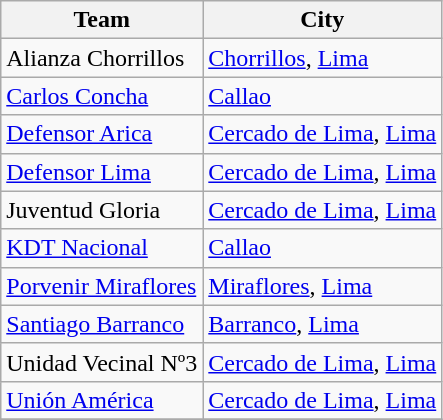<table class="wikitable sortable">
<tr>
<th>Team</th>
<th>City</th>
</tr>
<tr>
<td>Alianza Chorrillos</td>
<td><a href='#'>Chorrillos</a>, <a href='#'>Lima</a></td>
</tr>
<tr>
<td><a href='#'>Carlos Concha</a></td>
<td><a href='#'>Callao</a></td>
</tr>
<tr>
<td><a href='#'>Defensor Arica</a></td>
<td><a href='#'>Cercado de Lima</a>, <a href='#'>Lima</a></td>
</tr>
<tr>
<td><a href='#'>Defensor Lima</a></td>
<td><a href='#'>Cercado de Lima</a>, <a href='#'>Lima</a></td>
</tr>
<tr>
<td>Juventud Gloria</td>
<td><a href='#'>Cercado de Lima</a>, <a href='#'>Lima</a></td>
</tr>
<tr>
<td><a href='#'>KDT Nacional</a></td>
<td><a href='#'>Callao</a></td>
</tr>
<tr>
<td><a href='#'>Porvenir Miraflores</a></td>
<td><a href='#'>Miraflores</a>, <a href='#'>Lima</a></td>
</tr>
<tr>
<td><a href='#'>Santiago Barranco</a></td>
<td><a href='#'>Barranco</a>, <a href='#'>Lima</a></td>
</tr>
<tr>
<td>Unidad Vecinal Nº3</td>
<td><a href='#'>Cercado de Lima</a>, <a href='#'>Lima</a></td>
</tr>
<tr>
<td><a href='#'>Unión América</a></td>
<td><a href='#'>Cercado de Lima</a>, <a href='#'>Lima</a></td>
</tr>
<tr>
</tr>
</table>
